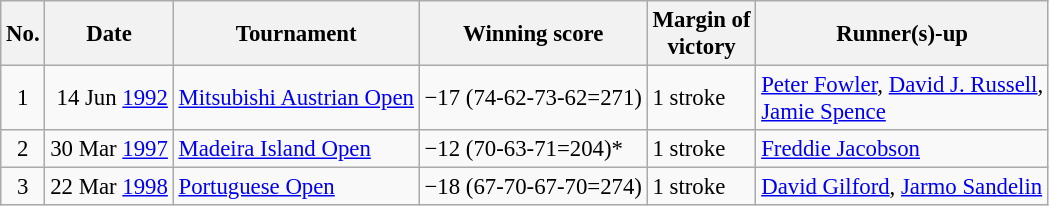<table class="wikitable" style="font-size:95%;">
<tr>
<th>No.</th>
<th>Date</th>
<th>Tournament</th>
<th>Winning score</th>
<th>Margin of<br>victory</th>
<th>Runner(s)-up</th>
</tr>
<tr>
<td align=center>1</td>
<td align=right>14 Jun <a href='#'>1992</a></td>
<td><a href='#'>Mitsubishi Austrian Open</a></td>
<td>−17 (74-62-73-62=271)</td>
<td>1 stroke</td>
<td> <a href='#'>Peter Fowler</a>,  <a href='#'>David J. Russell</a>,<br> <a href='#'>Jamie Spence</a></td>
</tr>
<tr>
<td align=center>2</td>
<td align=right>30 Mar <a href='#'>1997</a></td>
<td><a href='#'>Madeira Island Open</a></td>
<td>−12 (70-63-71=204)*</td>
<td>1 stroke</td>
<td> <a href='#'>Freddie Jacobson</a></td>
</tr>
<tr>
<td align=center>3</td>
<td align=right>22 Mar <a href='#'>1998</a></td>
<td><a href='#'>Portuguese Open</a></td>
<td>−18 (67-70-67-70=274)</td>
<td>1 stroke</td>
<td> <a href='#'>David Gilford</a>,  <a href='#'>Jarmo Sandelin</a></td>
</tr>
</table>
